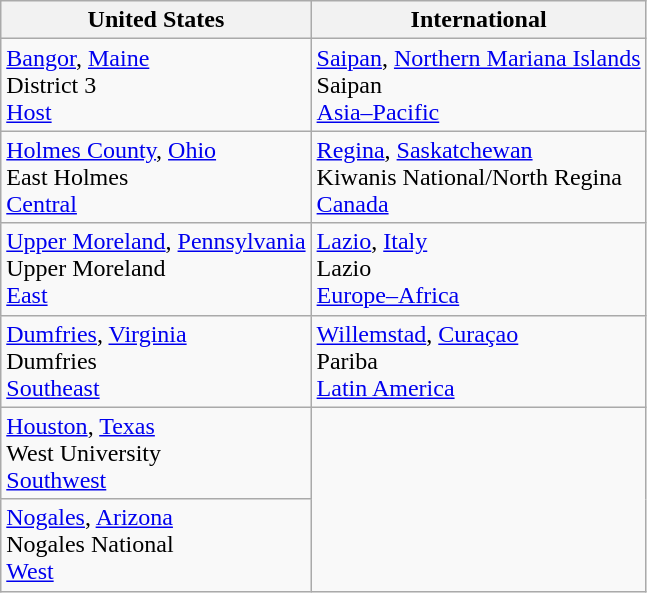<table class="wikitable">
<tr>
<th>United States</th>
<th>International</th>
</tr>
<tr>
<td> <a href='#'>Bangor</a>, <a href='#'>Maine</a><br>District 3<br><a href='#'>Host</a></td>
<td> <a href='#'>Saipan</a>, <a href='#'>Northern Mariana Islands</a><br>Saipan<br><a href='#'>Asia–Pacific</a></td>
</tr>
<tr>
<td> <a href='#'>Holmes County</a>, <a href='#'>Ohio</a><br>East Holmes<br><a href='#'>Central</a></td>
<td> <a href='#'>Regina</a>, <a href='#'>Saskatchewan</a><br>Kiwanis National/North Regina<br><a href='#'>Canada</a></td>
</tr>
<tr>
<td> <a href='#'>Upper Moreland</a>, <a href='#'>Pennsylvania</a><br>Upper Moreland<br><a href='#'>East</a></td>
<td> <a href='#'>Lazio</a>, <a href='#'>Italy</a><br>Lazio<br><a href='#'>Europe–Africa</a></td>
</tr>
<tr>
<td> <a href='#'>Dumfries</a>, <a href='#'>Virginia</a><br>Dumfries<br><a href='#'>Southeast</a></td>
<td> <a href='#'>Willemstad</a>, <a href='#'>Curaçao</a><br>Pariba<br><a href='#'>Latin America</a></td>
</tr>
<tr>
<td> <a href='#'>Houston</a>, <a href='#'>Texas</a><br>West University<br><a href='#'>Southwest</a></td>
<td rowspan=2></td>
</tr>
<tr>
<td> <a href='#'>Nogales</a>, <a href='#'>Arizona</a><br>Nogales National<br><a href='#'>West</a></td>
</tr>
</table>
